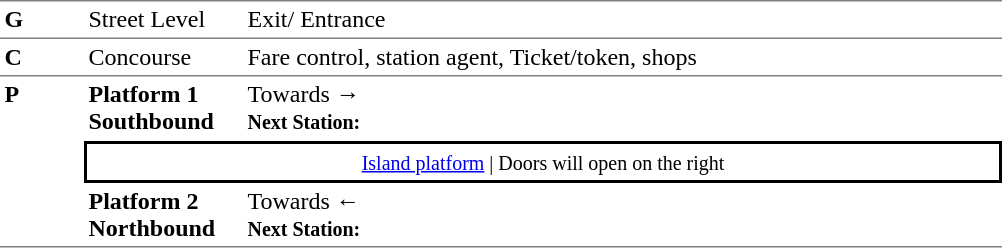<table table border=0 cellspacing=0 cellpadding=3>
<tr>
<td style="border-top:solid 1px grey;border-bottom:solid 1px grey;" width=50 valign=top><strong>G</strong></td>
<td style="border-top:solid 1px grey;border-bottom:solid 1px grey;" width=100 valign=top>Street Level</td>
<td style="border-top:solid 1px grey;border-bottom:solid 1px grey;" width=500 valign=top>Exit/ Entrance</td>
</tr>
<tr>
<td style="border-bottom:solid 1px grey;"><strong>C</strong></td>
<td style="border-bottom:solid 1px grey;">Concourse</td>
<td style="border-bottom:solid 1px grey;">Fare control, station agent, Ticket/token, shops</td>
</tr>
<tr>
<td style="border-bottom:solid 1px grey;" width=50 rowspan=3 valign=top><strong>P</strong></td>
<td style="border-bottom:solid 1px white;" width=100><span><strong>Platform 1</strong><br><strong>Southbound</strong></span></td>
<td style="border-bottom:solid 1px white;" width=500>Towards → <br><small><strong>Next Station:</strong> </small></td>
</tr>
<tr>
<td style="border-top:solid 2px black;border-right:solid 2px black;border-left:solid 2px black;border-bottom:solid 2px black;text-align:center;" colspan=2><small><a href='#'>Island platform</a> | Doors will open on the right </small></td>
</tr>
<tr>
<td style="border-bottom:solid 1px grey;" width=100><span><strong>Platform 2</strong><br><strong>Northbound</strong></span></td>
<td style="border-bottom:solid 1px grey;" width="500">Towards ← <br><small><strong>Next Station:</strong> </small></td>
</tr>
</table>
